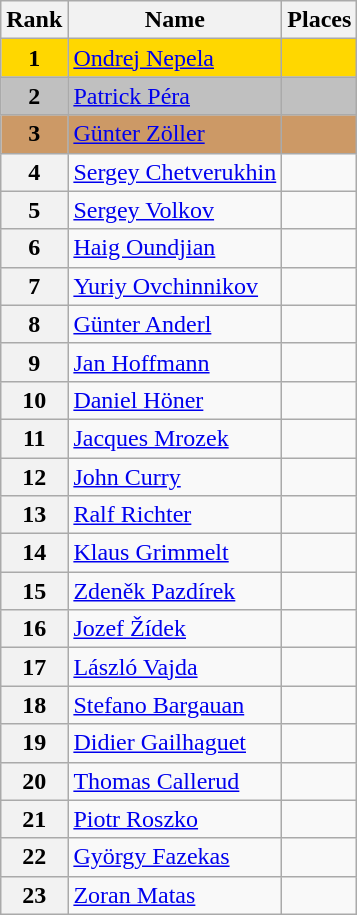<table class="wikitable">
<tr>
<th>Rank</th>
<th>Name</th>
<th>Places</th>
</tr>
<tr bgcolor="gold">
<td align="center"><strong>1</strong></td>
<td> <a href='#'>Ondrej Nepela</a></td>
<td></td>
</tr>
<tr bgcolor="silver">
<td align="center"><strong>2</strong></td>
<td> <a href='#'>Patrick Péra</a></td>
<td></td>
</tr>
<tr bgcolor="cc9966">
<td align="center"><strong>3</strong></td>
<td> <a href='#'>Günter Zöller</a></td>
<td></td>
</tr>
<tr>
<th>4</th>
<td> <a href='#'>Sergey Chetverukhin</a></td>
<td></td>
</tr>
<tr>
<th>5</th>
<td> <a href='#'>Sergey Volkov</a></td>
<td></td>
</tr>
<tr>
<th>6</th>
<td> <a href='#'>Haig Oundjian</a></td>
<td></td>
</tr>
<tr>
<th>7</th>
<td> <a href='#'>Yuriy Ovchinnikov</a></td>
<td></td>
</tr>
<tr>
<th>8</th>
<td> <a href='#'>Günter Anderl</a></td>
<td></td>
</tr>
<tr>
<th>9</th>
<td> <a href='#'>Jan Hoffmann</a></td>
<td></td>
</tr>
<tr>
<th>10</th>
<td> <a href='#'>Daniel Höner</a></td>
<td></td>
</tr>
<tr>
<th>11</th>
<td> <a href='#'>Jacques Mrozek</a></td>
<td></td>
</tr>
<tr>
<th>12</th>
<td> <a href='#'>John Curry</a></td>
<td></td>
</tr>
<tr>
<th>13</th>
<td> <a href='#'>Ralf Richter</a></td>
<td></td>
</tr>
<tr>
<th>14</th>
<td> <a href='#'>Klaus Grimmelt</a></td>
<td></td>
</tr>
<tr>
<th>15</th>
<td> <a href='#'>Zdeněk Pazdírek</a></td>
<td></td>
</tr>
<tr>
<th>16</th>
<td> <a href='#'>Jozef Žídek</a></td>
<td></td>
</tr>
<tr>
<th>17</th>
<td> <a href='#'>László Vajda</a></td>
<td></td>
</tr>
<tr>
<th>18</th>
<td> <a href='#'>Stefano Bargauan</a></td>
<td></td>
</tr>
<tr>
<th>19</th>
<td> <a href='#'>Didier Gailhaguet</a></td>
<td></td>
</tr>
<tr>
<th>20</th>
<td> <a href='#'>Thomas Callerud</a></td>
<td></td>
</tr>
<tr>
<th>21</th>
<td> <a href='#'>Piotr Roszko</a></td>
<td></td>
</tr>
<tr>
<th>22</th>
<td> <a href='#'>György Fazekas</a></td>
<td></td>
</tr>
<tr>
<th>23</th>
<td> <a href='#'>Zoran Matas</a></td>
<td></td>
</tr>
</table>
